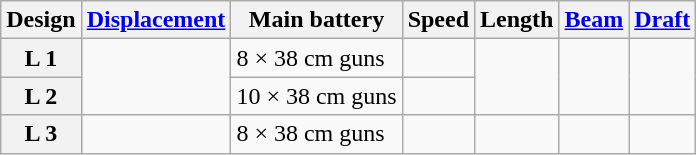<table class="wikitable plainrowheaders">
<tr valign=top>
<th scope="col">Design</th>
<th scope="col"><a href='#'>Displacement</a></th>
<th scope="col">Main battery</th>
<th scope="col">Speed</th>
<th scope="col">Length</th>
<th scope="col"><a href='#'>Beam</a></th>
<th scope="col"><a href='#'>Draft</a></th>
</tr>
<tr valign=middle>
<th scope="row">L 1</th>
<td rowspan=2></td>
<td>8 × 38 cm guns</td>
<td align=center></td>
<td rowspan=2></td>
<td rowspan=2></td>
<td rowspan=2></td>
</tr>
<tr valign=middle>
<th scope="row">L 2</th>
<td>10 × 38 cm guns</td>
<td align=center></td>
</tr>
<tr valign=middle>
<th scope="row">L 3</th>
<td align=center></td>
<td>8 × 38 cm guns</td>
<td align=center></td>
<td align=center></td>
<td align=center></td>
<td align=center></td>
</tr>
</table>
